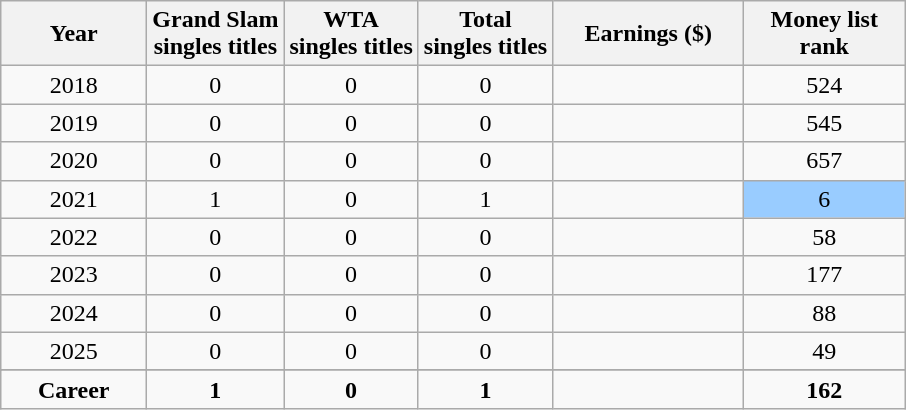<table class="wikitable" style="text-align:center">
<tr>
<th width="90">Year</th>
<th>Grand Slam<br>singles titles</th>
<th>WTA <br>singles titles</th>
<th>Total<br>singles titles</th>
<th width="120">Earnings ($)</th>
<th width="100">Money list rank</th>
</tr>
<tr>
<td>2018</td>
<td>0</td>
<td>0</td>
<td>0</td>
<td align="right"></td>
<td>524</td>
</tr>
<tr>
<td>2019</td>
<td>0</td>
<td>0</td>
<td>0</td>
<td align="right"></td>
<td>545</td>
</tr>
<tr>
<td>2020</td>
<td>0</td>
<td>0</td>
<td>0</td>
<td align="right"></td>
<td>657</td>
</tr>
<tr>
<td>2021</td>
<td>1</td>
<td>0</td>
<td>1</td>
<td align="right"></td>
<td bgcolor="99ccff">6</td>
</tr>
<tr>
<td>2022</td>
<td>0</td>
<td>0</td>
<td>0</td>
<td align="right"></td>
<td>58</td>
</tr>
<tr>
<td>2023</td>
<td>0</td>
<td>0</td>
<td>0</td>
<td align="right"></td>
<td>177</td>
</tr>
<tr>
<td>2024</td>
<td>0</td>
<td>0</td>
<td>0</td>
<td align="right"></td>
<td>88</td>
</tr>
<tr>
<td>2025</td>
<td>0</td>
<td>0</td>
<td>0</td>
<td align="right"></td>
<td>49</td>
</tr>
<tr>
</tr>
<tr style="font-weight:bold">
<td>Career</td>
<td>1</td>
<td>0</td>
<td>1</td>
<td align="right"></td>
<td>162</td>
</tr>
</table>
